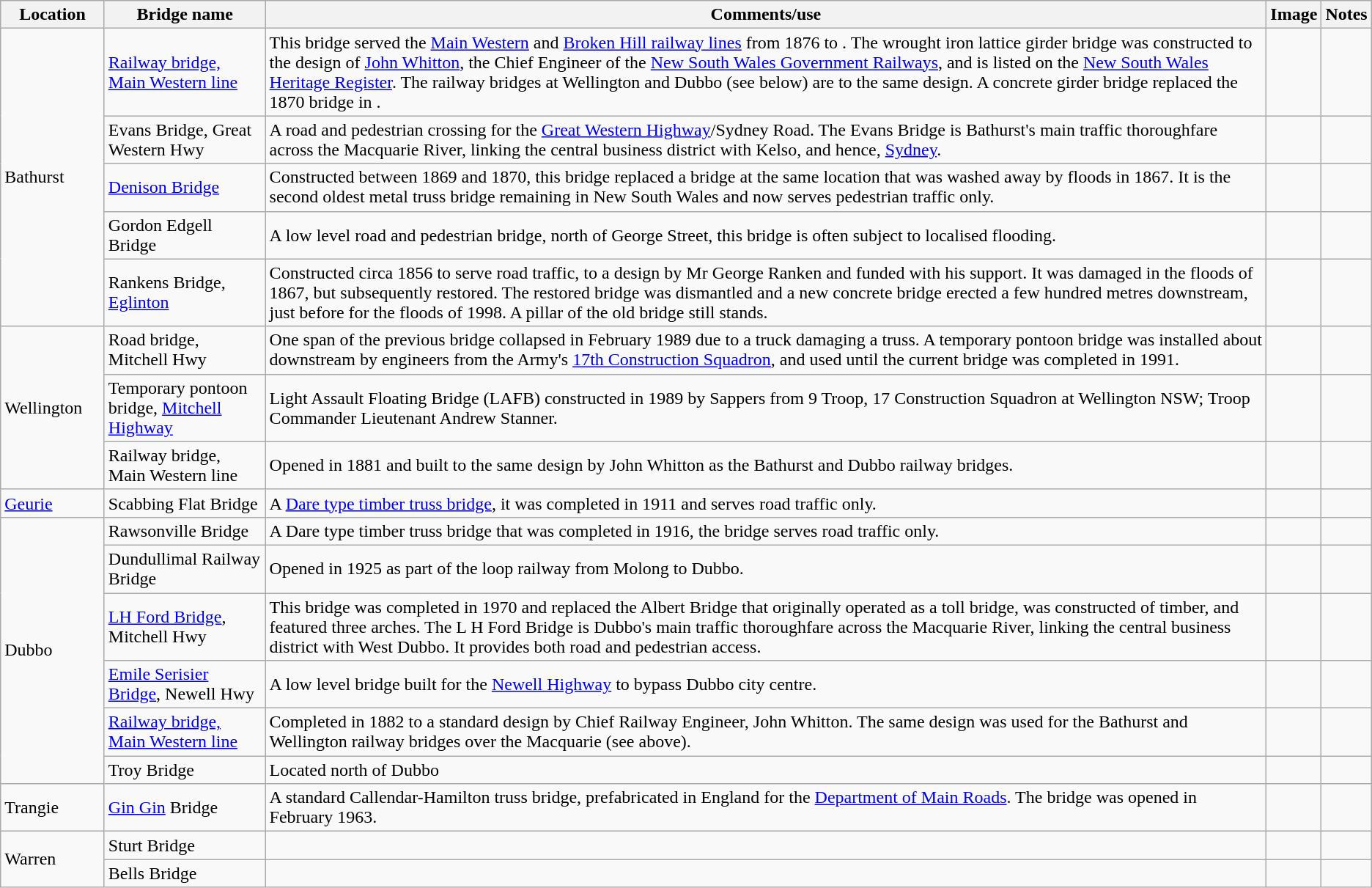<table class="wikitable" width="auto" style="text-align: left">
<tr>
<th width="90pt">Location</th>
<th width="150pt">Bridge name</th>
<th width="1050pt">Comments/use</th>
<th>Image</th>
<th>Notes</th>
</tr>
<tr>
<td rowspan=5>Bathurst</td>
<td><a href='#'>Railway bridge, Main Western line</a></td>
<td>This bridge served the <a href='#'>Main Western</a> and <a href='#'>Broken Hill railway lines</a> from 1876 to . The wrought iron lattice girder bridge was constructed to the design of <a href='#'>John Whitton</a>, the Chief Engineer of the <a href='#'>New South Wales Government Railways</a>, and is listed on the <a href='#'>New South Wales Heritage Register</a>. The railway bridges at Wellington and Dubbo (see below) are to the same design. A concrete girder bridge replaced the 1870 bridge in .</td>
<td align="center"></td>
<td></td>
</tr>
<tr>
<td>Evans Bridge, Great Western Hwy</td>
<td>A road and pedestrian crossing for the <a href='#'>Great Western Highway</a>/Sydney Road. The Evans Bridge is Bathurst's main traffic thoroughfare across the Macquarie River, linking the central business district with Kelso, and hence, <a href='#'>Sydney</a>.</td>
<td align="center"></td>
<td></td>
</tr>
<tr>
<td><a href='#'>Denison Bridge</a></td>
<td>Constructed between 1869 and 1870, this bridge replaced a bridge at the same location that was washed away by floods in 1867. It is the second oldest metal truss bridge remaining in New South Wales and now serves pedestrian traffic only.</td>
<td align="center"></td>
<td></td>
</tr>
<tr>
<td>Gordon Edgell Bridge</td>
<td>A low level road and pedestrian bridge, north of George Street, this bridge is often subject to localised flooding.</td>
<td align="center"></td>
<td></td>
</tr>
<tr>
<td>Rankens Bridge, <a href='#'>Eglinton</a></td>
<td>Constructed circa 1856 to serve road traffic, to a design by Mr George Ranken and funded with his support. It was damaged in the floods of 1867, but subsequently restored. The restored bridge was dismantled and a new concrete bridge erected a few hundred metres downstream, just before for the floods of 1998. A pillar of the old bridge still stands.</td>
<td></td>
<td></td>
</tr>
<tr>
<td rowspan=3>Wellington</td>
<td>Road bridge, Mitchell Hwy</td>
<td>One span of the previous bridge collapsed in February 1989 due to a truck damaging a truss. A temporary pontoon bridge was installed about  downstream by engineers from the Army's <a href='#'>17th Construction Squadron</a>, and used until the current bridge was completed in 1991.</td>
<td align="center"></td>
<td></td>
</tr>
<tr>
<td>Temporary pontoon bridge, <a href='#'>Mitchell Highway</a></td>
<td>Light Assault Floating Bridge (LAFB) constructed in 1989 by Sappers from 9 Troop, 17 Construction Squadron at Wellington NSW; Troop Commander Lieutenant Andrew Stanner.</td>
<td align="center"></td>
<td></td>
</tr>
<tr>
<td>Railway bridge, Main Western line</td>
<td>Opened in 1881 and built to the same design by John Whitton as the Bathurst and Dubbo railway bridges.</td>
<td></td>
<td></td>
</tr>
<tr>
<td><a href='#'>Geurie</a></td>
<td>Scabbing Flat Bridge</td>
<td>A <a href='#'>Dare type timber truss bridge</a>, it was completed in 1911 and serves road traffic only.</td>
<td></td>
<td></td>
</tr>
<tr>
<td rowspan=6>Dubbo</td>
<td>Rawsonville Bridge</td>
<td>A Dare type timber truss bridge that was completed in 1916, the bridge serves road traffic only.</td>
<td></td>
<td></td>
</tr>
<tr>
<td>Dundullimal Railway Bridge</td>
<td>Opened in 1925 as part of the loop railway from Molong to Dubbo.</td>
<td></td>
<td></td>
</tr>
<tr>
<td><a href='#'>LH Ford Bridge</a>, Mitchell Hwy</td>
<td>This bridge was completed in 1970 and replaced the Albert Bridge that originally operated as a toll bridge, was constructed of timber, and featured three arches. The L H Ford Bridge is Dubbo's main traffic thoroughfare across the Macquarie River, linking the central business district with West Dubbo. It provides both road and pedestrian access.</td>
<td align="center"></td>
<td></td>
</tr>
<tr>
<td><a href='#'>Emile Serisier Bridge</a>, Newell Hwy</td>
<td>A low level bridge built for the <a href='#'>Newell Highway</a> to bypass Dubbo city centre.</td>
<td></td>
<td></td>
</tr>
<tr>
<td><a href='#'>Railway bridge, Main Western line</a></td>
<td>Completed in 1882 to a standard design by Chief Railway Engineer, John Whitton. The same design was used for the Bathurst and Wellington railway bridges over the Macquarie (see above).</td>
<td align="center"></td>
<td></td>
</tr>
<tr>
<td>Troy Bridge</td>
<td>Located north of Dubbo</td>
<td></td>
<td></td>
</tr>
<tr>
<td>Trangie</td>
<td><a href='#'>Gin Gin</a> Bridge</td>
<td>A standard Callendar-Hamilton truss bridge, prefabricated in England for the <a href='#'>Department of Main Roads</a>. The  bridge was opened in February 1963.</td>
<td align="center"></td>
<td></td>
</tr>
<tr>
<td rowspan=2>Warren</td>
<td>Sturt Bridge</td>
<td></td>
<td></td>
<td></td>
</tr>
<tr>
<td>Bells Bridge</td>
<td></td>
<td></td>
<td></td>
</tr>
</table>
